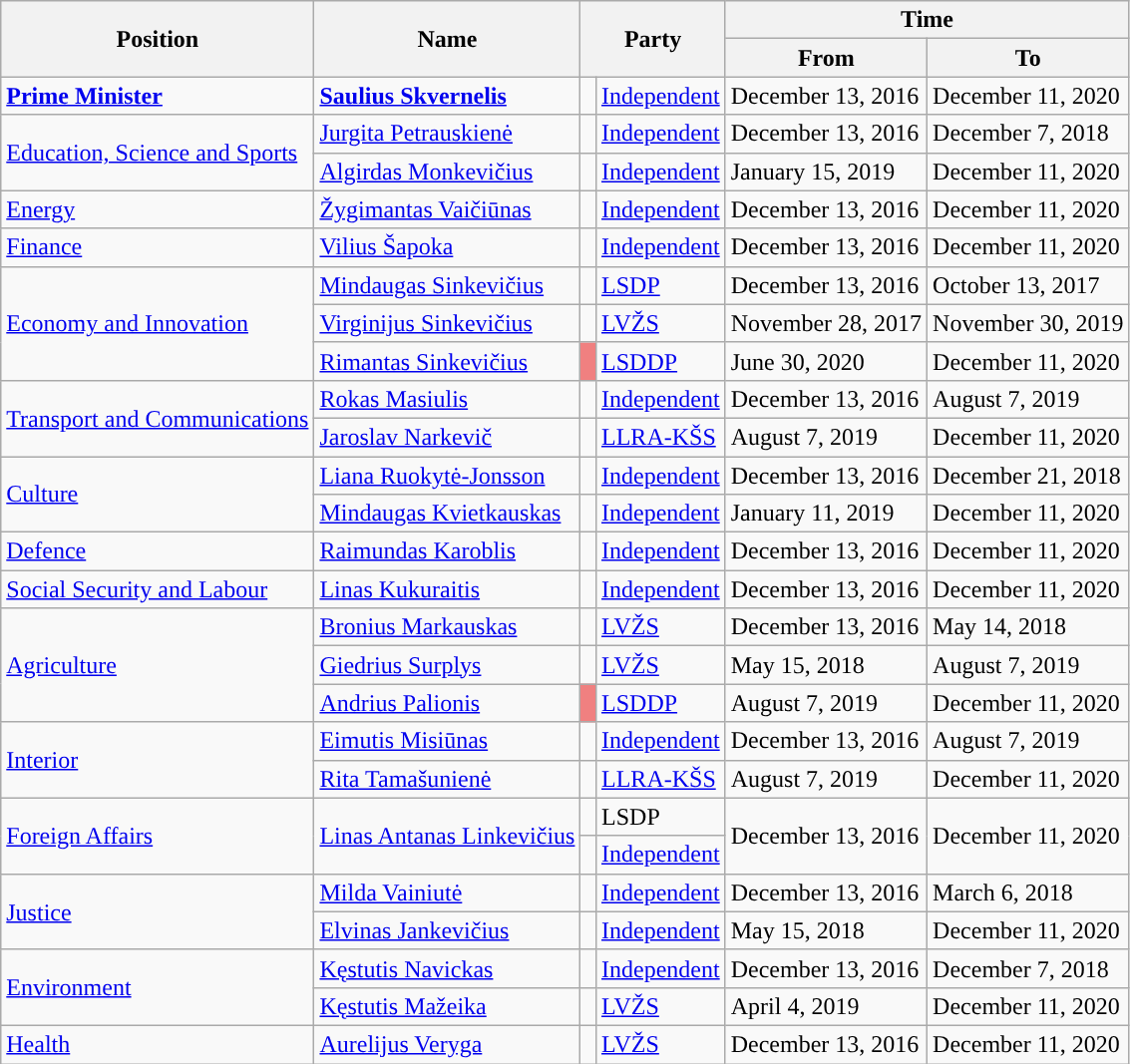<table class="wikitable">
<tr>
<th rowspan=2>Position</th>
<th rowspan=2>Name</th>
<th rowspan=2 colspan=2>Party</th>
<th colspan=2>Time</th>
</tr>
<tr>
<th>From</th>
<th>To</th>
</tr>
<tr>
<td><strong><a href='#'>Prime Minister</a></strong></td>
<td><strong><a href='#'>Saulius Skvernelis</a></strong></td>
<td style="background-color:"></td>
<td><a href='#'>Independent</a></td>
<td>December 13, 2016</td>
<td>December 11, 2020</td>
</tr>
<tr>
<td rowspan=2><a href='#'>Education, Science and Sports</a></td>
<td><a href='#'>Jurgita Petrauskienė</a></td>
<td style="background-color:"></td>
<td><a href='#'>Independent</a></td>
<td>December 13, 2016</td>
<td>December 7, 2018</td>
</tr>
<tr>
<td><a href='#'>Algirdas Monkevičius</a></td>
<td style="background-color:"></td>
<td><a href='#'>Independent</a></td>
<td>January 15, 2019</td>
<td>December 11, 2020</td>
</tr>
<tr>
<td><a href='#'>Energy</a></td>
<td><a href='#'>Žygimantas Vaičiūnas</a></td>
<td style="background-color:"></td>
<td><a href='#'>Independent</a></td>
<td>December 13, 2016</td>
<td>December 11, 2020</td>
</tr>
<tr>
<td><a href='#'>Finance</a></td>
<td><a href='#'>Vilius Šapoka</a></td>
<td style="background-color:"></td>
<td><a href='#'>Independent</a></td>
<td>December 13, 2016</td>
<td>December 11, 2020</td>
</tr>
<tr>
<td rowspan=3><a href='#'>Economy and Innovation</a></td>
<td><a href='#'>Mindaugas Sinkevičius</a></td>
<td style="background-color:"></td>
<td><a href='#'>LSDP</a></td>
<td>December 13, 2016</td>
<td>October 13, 2017</td>
</tr>
<tr>
<td><a href='#'>Virginijus Sinkevičius</a></td>
<td style="background-color:"></td>
<td><a href='#'>LVŽS</a></td>
<td>November 28, 2017</td>
<td>November 30, 2019</td>
</tr>
<tr>
<td><a href='#'>Rimantas Sinkevičius</a></td>
<td style="background-color:#F08080" width="3px"></td>
<td><a href='#'>LSDDP</a></td>
<td>June 30, 2020</td>
<td>December 11, 2020</td>
</tr>
<tr>
<td rowspan=2><a href='#'>Transport and Communications</a></td>
<td><a href='#'>Rokas Masiulis</a></td>
<td style="background-color:"></td>
<td><a href='#'>Independent</a></td>
<td>December 13, 2016</td>
<td>August 7, 2019</td>
</tr>
<tr>
<td><a href='#'>Jaroslav Narkevič</a></td>
<td style="background-color:"></td>
<td><a href='#'>LLRA-KŠS</a></td>
<td>August 7, 2019</td>
<td>December 11, 2020</td>
</tr>
<tr>
<td rowspan=2><a href='#'>Culture</a></td>
<td><a href='#'>Liana Ruokytė-Jonsson</a></td>
<td style="background-color:"></td>
<td><a href='#'>Independent</a></td>
<td>December 13, 2016</td>
<td>December 21, 2018</td>
</tr>
<tr>
<td><a href='#'>Mindaugas Kvietkauskas</a></td>
<td style="background-color:"></td>
<td><a href='#'>Independent</a></td>
<td>January 11, 2019</td>
<td>December 11, 2020</td>
</tr>
<tr>
<td><a href='#'>Defence</a></td>
<td><a href='#'>Raimundas Karoblis</a></td>
<td style="background-color:"></td>
<td><a href='#'>Independent</a></td>
<td>December 13, 2016</td>
<td>December 11, 2020</td>
</tr>
<tr>
<td><a href='#'>Social Security and Labour</a></td>
<td><a href='#'>Linas Kukuraitis</a></td>
<td style="background-color:"></td>
<td><a href='#'>Independent</a></td>
<td>December 13, 2016</td>
<td>December 11, 2020</td>
</tr>
<tr>
<td rowspan=3><a href='#'>Agriculture</a></td>
<td><a href='#'>Bronius Markauskas</a></td>
<td style="background-color:"></td>
<td><a href='#'>LVŽS</a></td>
<td>December 13, 2016</td>
<td>May 14, 2018</td>
</tr>
<tr>
<td><a href='#'>Giedrius Surplys</a></td>
<td style="background-color:"></td>
<td><a href='#'>LVŽS</a></td>
<td>May 15, 2018</td>
<td>August 7, 2019</td>
</tr>
<tr>
<td><a href='#'>Andrius Palionis</a></td>
<td style="background-color:#F08080" width="3px"></td>
<td><a href='#'>LSDDP</a></td>
<td>August 7, 2019</td>
<td>December 11, 2020</td>
</tr>
<tr>
<td rowspan=2><a href='#'>Interior</a></td>
<td><a href='#'>Eimutis Misiūnas</a></td>
<td style="background-color:"></td>
<td><a href='#'>Independent</a></td>
<td>December 13, 2016</td>
<td>August 7, 2019</td>
</tr>
<tr>
<td><a href='#'>Rita Tamašunienė</a></td>
<td style="background-color:"></td>
<td><a href='#'>LLRA-KŠS</a></td>
<td>August 7, 2019</td>
<td>December 11, 2020</td>
</tr>
<tr>
<td rowspan=2><a href='#'>Foreign Affairs</a></td>
<td rowspan=2><a href='#'>Linas Antanas Linkevičius</a></td>
<td style="background-color:"></td>
<td>LSDP</td>
<td rowspan=2>December 13, 2016</td>
<td rowspan=2>December 11, 2020</td>
</tr>
<tr>
<td style="background-color:"></td>
<td><a href='#'>Independent</a></td>
</tr>
<tr>
<td rowspan=2><a href='#'>Justice</a></td>
<td><a href='#'>Milda Vainiutė</a></td>
<td style="background-color:"></td>
<td><a href='#'>Independent</a></td>
<td>December 13, 2016</td>
<td>March 6, 2018</td>
</tr>
<tr>
<td><a href='#'>Elvinas Jankevičius</a></td>
<td style="background-color:"></td>
<td><a href='#'>Independent</a></td>
<td>May 15, 2018</td>
<td>December 11, 2020</td>
</tr>
<tr>
<td rowspan=2><a href='#'>Environment</a></td>
<td><a href='#'>Kęstutis Navickas</a></td>
<td style="background-color:"></td>
<td><a href='#'>Independent</a></td>
<td>December 13, 2016</td>
<td>December 7, 2018</td>
</tr>
<tr>
<td><a href='#'>Kęstutis Mažeika</a></td>
<td style="background-color:"></td>
<td><a href='#'>LVŽS</a></td>
<td>April 4, 2019</td>
<td>December 11, 2020</td>
</tr>
<tr>
<td><a href='#'>Health</a></td>
<td><a href='#'>Aurelijus Veryga</a></td>
<td style="background-color:"></td>
<td><a href='#'>LVŽS</a></td>
<td>December 13, 2016</td>
<td>December 11, 2020</td>
</tr>
</table>
